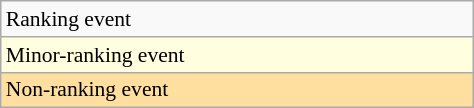<table class="wikitable" style="font-size:90%; width:25%;">
<tr>
<td>Ranking event</td>
</tr>
<tr style="background:lightyellow;">
<td> Minor-ranking event</td>
</tr>
<tr style="background:#ffdf9f;">
<td> Non-ranking event</td>
</tr>
</table>
